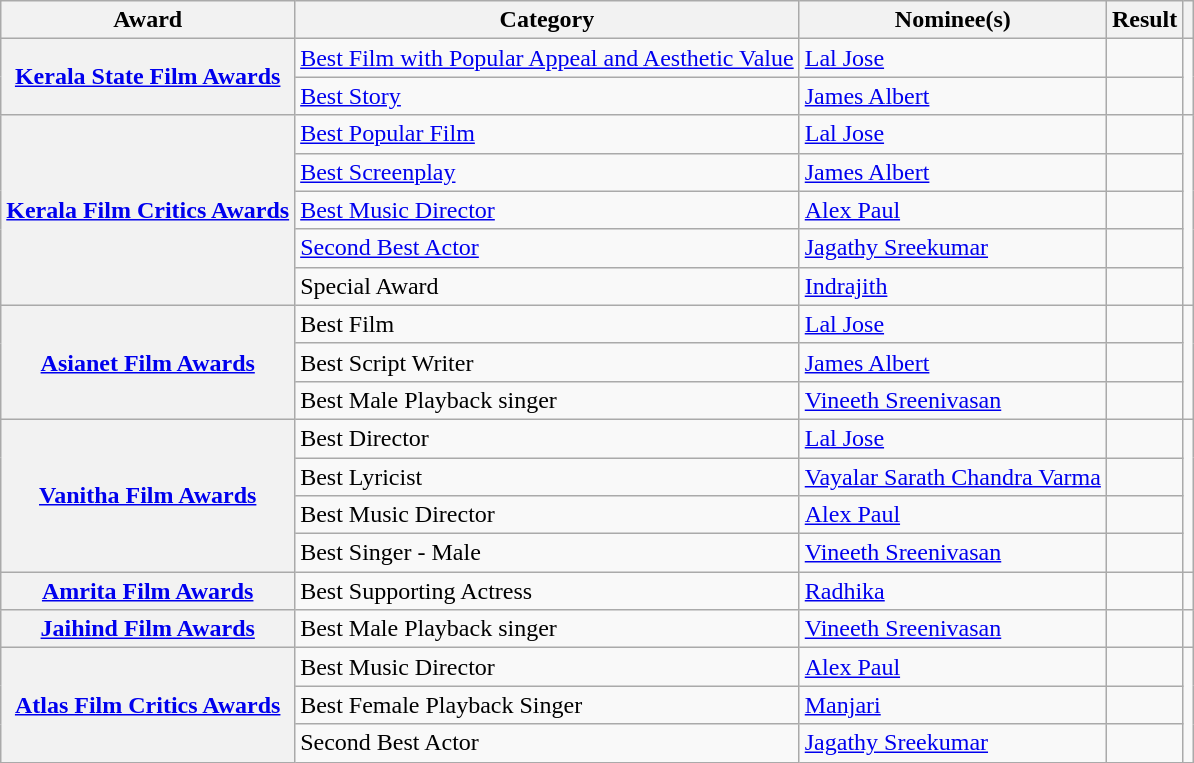<table class="wikitable plainrowheaders sortable">
<tr>
<th scope="col" class="unsortable">Award</th>
<th scope="col" class="unsortable">Category</th>
<th scope="col" class="unsortable">Nominee(s)</th>
<th scope="col" class="unsortable">Result</th>
<th scope="col" class="unsortable"></th>
</tr>
<tr>
<th scope="row" rowspan="2"><strong><a href='#'>Kerala State Film Awards</a></strong></th>
<td><a href='#'>Best Film with Popular Appeal and Aesthetic Value</a></td>
<td><a href='#'>Lal Jose</a></td>
<td></td>
<td style="text-align:center;" rowspan="2"></td>
</tr>
<tr>
<td><a href='#'>Best Story</a></td>
<td><a href='#'>James Albert</a></td>
<td></td>
</tr>
<tr>
<th scope="row" rowspan="5"><strong><a href='#'>Kerala Film Critics Awards</a></strong></th>
<td><a href='#'>Best Popular Film</a></td>
<td><a href='#'>Lal Jose</a></td>
<td></td>
<td style="text-align:center;" rowspan="5"></td>
</tr>
<tr>
<td><a href='#'>Best Screenplay</a></td>
<td><a href='#'>James Albert</a></td>
<td></td>
</tr>
<tr>
<td><a href='#'>Best Music Director</a></td>
<td><a href='#'>Alex Paul</a></td>
<td></td>
</tr>
<tr>
<td><a href='#'>Second Best Actor</a></td>
<td><a href='#'>Jagathy Sreekumar</a></td>
<td></td>
</tr>
<tr>
<td>Special Award</td>
<td><a href='#'>Indrajith</a></td>
<td></td>
</tr>
<tr>
<th scope="row" rowspan="3"><strong><a href='#'>Asianet Film Awards</a></strong></th>
<td>Best Film</td>
<td><a href='#'>Lal Jose</a></td>
<td></td>
<td style="text-align:center;" rowspan="3"></td>
</tr>
<tr>
<td>Best Script Writer</td>
<td><a href='#'>James Albert</a></td>
<td></td>
</tr>
<tr>
<td>Best Male Playback singer</td>
<td><a href='#'>Vineeth Sreenivasan</a></td>
<td></td>
</tr>
<tr>
<th scope="row" rowspan="4"><strong><a href='#'>Vanitha Film Awards</a></strong></th>
<td>Best Director</td>
<td><a href='#'>Lal Jose</a></td>
<td></td>
<td style="text-align:center;" rowspan="4"></td>
</tr>
<tr>
<td>Best Lyricist</td>
<td><a href='#'>Vayalar Sarath Chandra Varma</a></td>
<td></td>
</tr>
<tr>
<td>Best Music Director</td>
<td><a href='#'>Alex Paul</a></td>
<td></td>
</tr>
<tr>
<td>Best Singer - Male</td>
<td><a href='#'>Vineeth Sreenivasan</a></td>
<td></td>
</tr>
<tr>
<th scope="row" rowspan="1"><strong><a href='#'>Amrita Film Awards</a></strong></th>
<td>Best Supporting Actress</td>
<td><a href='#'>Radhika</a></td>
<td></td>
<td style="text-align:center;" rowspan="1"></td>
</tr>
<tr>
<th scope="row" rowspan="1"><strong><a href='#'>Jaihind Film Awards</a></strong></th>
<td>Best Male Playback singer</td>
<td><a href='#'>Vineeth Sreenivasan</a></td>
<td></td>
<td style="text-align:center;" rowspan="1"></td>
</tr>
<tr>
<th scope="row" rowspan="3"><strong><a href='#'>Atlas Film Critics Awards</a></strong></th>
<td>Best Music Director</td>
<td><a href='#'>Alex Paul</a></td>
<td></td>
<td style="text-align:center;" rowspan="3"></td>
</tr>
<tr>
<td>Best Female Playback Singer</td>
<td><a href='#'>Manjari</a></td>
<td></td>
</tr>
<tr>
<td>Second Best Actor</td>
<td><a href='#'>Jagathy Sreekumar</a></td>
<td></td>
</tr>
</table>
